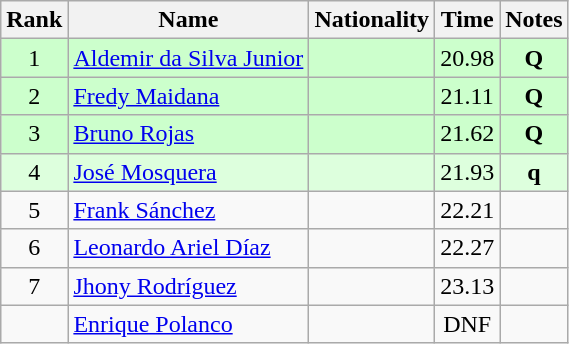<table class="wikitable sortable" style="text-align:center">
<tr>
<th>Rank</th>
<th>Name</th>
<th>Nationality</th>
<th>Time</th>
<th>Notes</th>
</tr>
<tr bgcolor=ccffcc>
<td align=center>1</td>
<td align=left><a href='#'>Aldemir da Silva Junior</a></td>
<td align=left></td>
<td>20.98</td>
<td><strong>Q</strong></td>
</tr>
<tr bgcolor=ccffcc>
<td align=center>2</td>
<td align=left><a href='#'>Fredy Maidana</a></td>
<td align=left></td>
<td>21.11</td>
<td><strong>Q</strong></td>
</tr>
<tr bgcolor=ccffcc>
<td align=center>3</td>
<td align=left><a href='#'>Bruno Rojas</a></td>
<td align=left></td>
<td>21.62</td>
<td><strong>Q</strong></td>
</tr>
<tr bgcolor=ddffdd>
<td align=center>4</td>
<td align=left><a href='#'>José Mosquera</a></td>
<td align=left></td>
<td>21.93</td>
<td><strong>q</strong></td>
</tr>
<tr>
<td align=center>5</td>
<td align=left><a href='#'>Frank Sánchez</a></td>
<td align=left></td>
<td>22.21</td>
<td></td>
</tr>
<tr>
<td align=center>6</td>
<td align=left><a href='#'>Leonardo Ariel Díaz</a></td>
<td align=left></td>
<td>22.27</td>
<td></td>
</tr>
<tr>
<td align=center>7</td>
<td align=left><a href='#'>Jhony Rodríguez</a></td>
<td align=left></td>
<td>23.13</td>
<td></td>
</tr>
<tr>
<td align=center></td>
<td align=left><a href='#'>Enrique Polanco</a></td>
<td align=left></td>
<td>DNF</td>
<td></td>
</tr>
</table>
